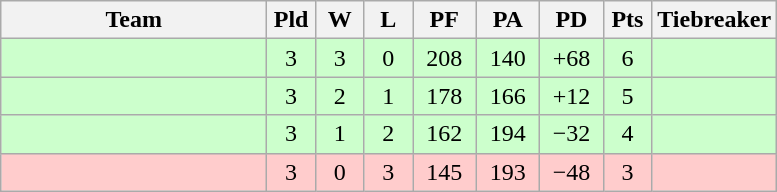<table class="wikitable" style="text-align:center;">
<tr>
<th width=170>Team</th>
<th width=25>Pld</th>
<th width=25>W</th>
<th width=25>L</th>
<th width=35>PF</th>
<th width=35>PA</th>
<th width=35>PD</th>
<th width=25>Pts</th>
<th width=50>Tiebreaker</th>
</tr>
<tr bgcolor=ccffcc>
<td align="left"></td>
<td>3</td>
<td>3</td>
<td>0</td>
<td>208</td>
<td>140</td>
<td>+68</td>
<td>6</td>
<td></td>
</tr>
<tr bgcolor=ccffcc>
<td align="left"></td>
<td>3</td>
<td>2</td>
<td>1</td>
<td>178</td>
<td>166</td>
<td>+12</td>
<td>5</td>
<td></td>
</tr>
<tr bgcolor=ccffcc>
<td align="left"></td>
<td>3</td>
<td>1</td>
<td>2</td>
<td>162</td>
<td>194</td>
<td>−32</td>
<td>4</td>
<td></td>
</tr>
<tr bgcolor=ffcccc>
<td align="left"></td>
<td>3</td>
<td>0</td>
<td>3</td>
<td>145</td>
<td>193</td>
<td>−48</td>
<td>3</td>
<td></td>
</tr>
</table>
